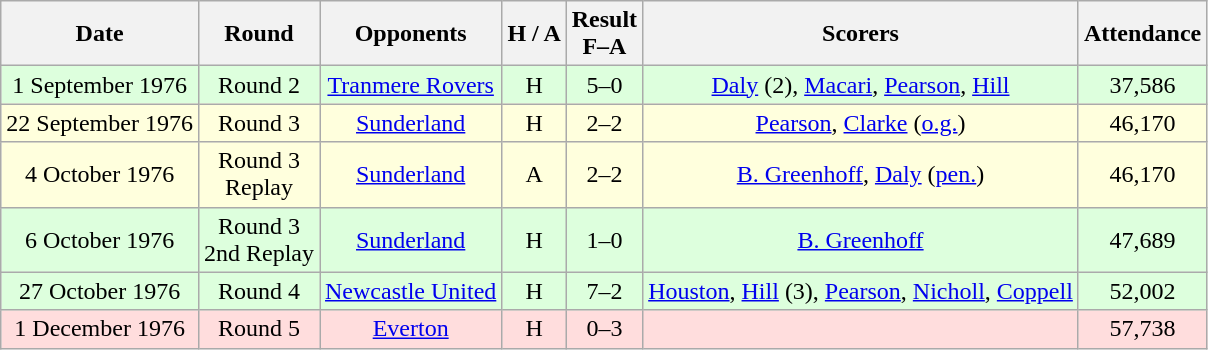<table class="wikitable" style="text-align:center">
<tr>
<th>Date</th>
<th>Round</th>
<th>Opponents</th>
<th>H / A</th>
<th>Result<br>F–A</th>
<th>Scorers</th>
<th>Attendance</th>
</tr>
<tr bgcolor="#ddffdd">
<td>1 September 1976</td>
<td>Round 2</td>
<td><a href='#'>Tranmere Rovers</a></td>
<td>H</td>
<td>5–0</td>
<td><a href='#'>Daly</a> (2), <a href='#'>Macari</a>, <a href='#'>Pearson</a>, <a href='#'>Hill</a></td>
<td>37,586</td>
</tr>
<tr bgcolor="#ffffdd">
<td>22 September 1976</td>
<td>Round 3</td>
<td><a href='#'>Sunderland</a></td>
<td>H</td>
<td>2–2</td>
<td><a href='#'>Pearson</a>, <a href='#'>Clarke</a> (<a href='#'>o.g.</a>)</td>
<td>46,170</td>
</tr>
<tr bgcolor="#ffffdd">
<td>4 October 1976</td>
<td>Round 3<br>Replay</td>
<td><a href='#'>Sunderland</a></td>
<td>A</td>
<td>2–2</td>
<td><a href='#'>B. Greenhoff</a>, <a href='#'>Daly</a> (<a href='#'>pen.</a>)</td>
<td>46,170</td>
</tr>
<tr bgcolor="#ddffdd">
<td>6 October 1976</td>
<td>Round 3<br>2nd Replay</td>
<td><a href='#'>Sunderland</a></td>
<td>H</td>
<td>1–0</td>
<td><a href='#'>B. Greenhoff</a></td>
<td>47,689</td>
</tr>
<tr bgcolor="#ddffdd">
<td>27 October 1976</td>
<td>Round 4</td>
<td><a href='#'>Newcastle United</a></td>
<td>H</td>
<td>7–2</td>
<td><a href='#'>Houston</a>, <a href='#'>Hill</a> (3), <a href='#'>Pearson</a>, <a href='#'>Nicholl</a>, <a href='#'>Coppell</a></td>
<td>52,002</td>
</tr>
<tr bgcolor="#ffdddd">
<td>1 December 1976</td>
<td>Round 5</td>
<td><a href='#'>Everton</a></td>
<td>H</td>
<td>0–3</td>
<td></td>
<td>57,738</td>
</tr>
</table>
